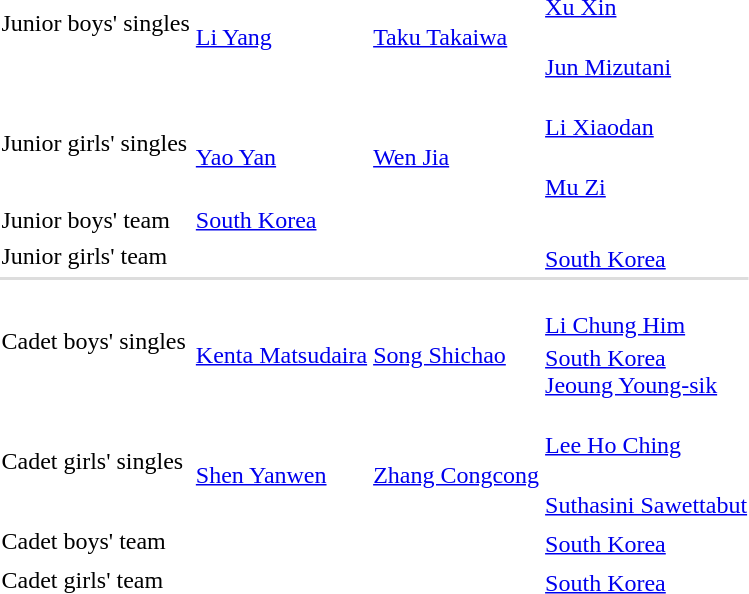<table>
<tr>
<td rowspan=2>Junior boys' singles</td>
<td rowspan=2><br><a href='#'>Li Yang</a></td>
<td rowspan=2><br><a href='#'>Taku Takaiwa</a></td>
<td><br><a href='#'>Xu Xin</a></td>
</tr>
<tr>
<td><br><a href='#'>Jun Mizutani</a></td>
</tr>
<tr>
<td rowspan=2>Junior girls' singles</td>
<td rowspan=2><br><a href='#'>Yao Yan</a></td>
<td rowspan=2><br><a href='#'>Wen Jia</a></td>
<td><br><a href='#'>Li Xiaodan</a></td>
</tr>
<tr>
<td><br><a href='#'>Mu Zi</a></td>
</tr>
<tr>
<td rowspan=2>Junior boys' team</td>
<td rowspan=2> <a href='#'>South Korea</a></td>
<td rowspan=2></td>
<td></td>
</tr>
<tr>
<td></td>
</tr>
<tr>
<td rowspan=2>Junior girls' team</td>
<td rowspan=2></td>
<td rowspan=2></td>
<td></td>
</tr>
<tr>
<td> <a href='#'>South Korea</a></td>
</tr>
<tr style="background:#dddddd;">
<td colspan=7></td>
</tr>
<tr>
<td rowspan=2>Cadet boys' singles</td>
<td rowspan=2><br><a href='#'>Kenta Matsudaira</a></td>
<td rowspan=2><br><a href='#'>Song Shichao</a></td>
<td><br><a href='#'>Li Chung Him</a></td>
</tr>
<tr>
<td> <a href='#'>South Korea</a><br><a href='#'>Jeoung Young-sik</a></td>
</tr>
<tr>
<td rowspan=2>Cadet girls' singles</td>
<td rowspan=2><br><a href='#'>Shen Yanwen</a></td>
<td rowspan=2><br><a href='#'>Zhang Congcong</a></td>
<td><br><a href='#'>Lee Ho Ching</a></td>
</tr>
<tr>
<td><br><a href='#'>Suthasini Sawettabut</a></td>
</tr>
<tr>
<td rowspan=2>Cadet boys' team</td>
<td rowspan=2></td>
<td rowspan=2></td>
<td></td>
</tr>
<tr>
<td> <a href='#'>South Korea</a></td>
</tr>
<tr>
<td rowspan=2>Cadet girls' team</td>
<td rowspan=2></td>
<td rowspan=2></td>
<td></td>
</tr>
<tr>
<td> <a href='#'>South Korea</a></td>
</tr>
</table>
